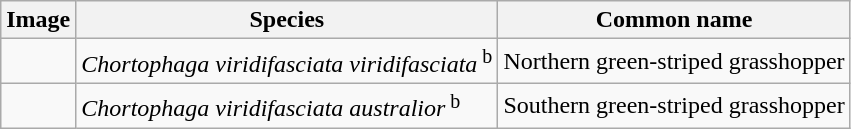<table class="wikitable">
<tr>
<th>Image</th>
<th>Species</th>
<th>Common name</th>
</tr>
<tr>
<td></td>
<td><em>Chortophaga viridifasciata viridifasciata</em><span><sup> b</sup></span></td>
<td>Northern green-striped grasshopper</td>
</tr>
<tr>
<td></td>
<td><em>Chortophaga viridifasciata australior</em><span><sup> b</sup></span></td>
<td>Southern green-striped grasshopper</td>
</tr>
</table>
